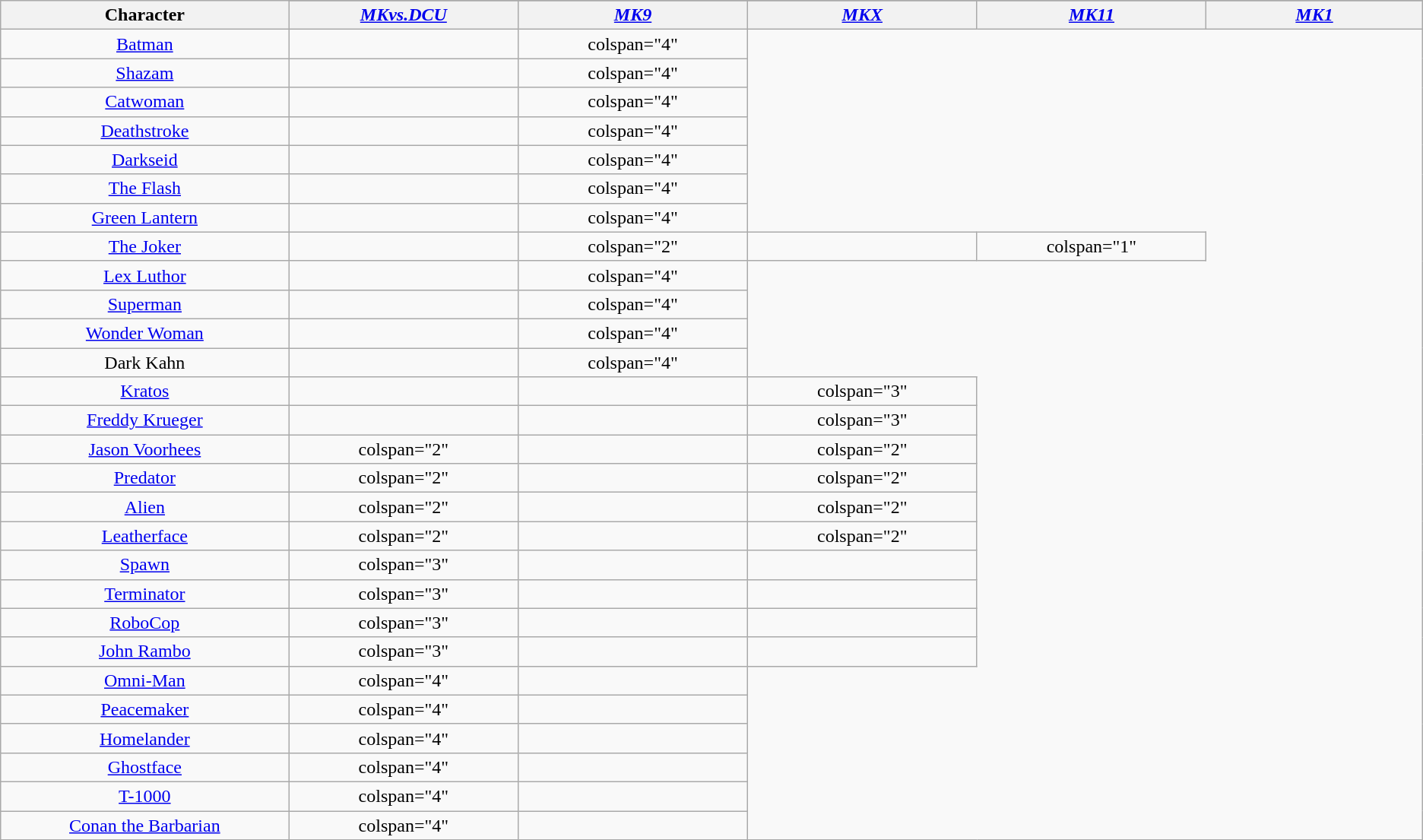<table class="wikitable sortable plainrowheaders" style="text-align:center;">
<tr>
<th rowspan="2" style="width:8%;" scope="col">Character</th>
</tr>
<tr>
<th scope="col" style="width:6%;"><em><a href='#'>MKvs.DCU</a></em></th>
<th scope="col" style="width:6%;"><em><a href='#'>MK9</a></em></th>
<th scope="col" style="width:6%;"><em><a href='#'>MKX</a></em></th>
<th scope="col" style="width:6%;"><em><a href='#'>MK11</a></em></th>
<th scope="col" style="width:6%;"><em><a href='#'>MK1</a></em></th>
</tr>
<tr>
<td scope="row"><a href='#'>Batman</a></td>
<td></td>
<td>colspan="4" </td>
</tr>
<tr>
<td scope="row"><a href='#'>Shazam</a></td>
<td></td>
<td>colspan="4" </td>
</tr>
<tr>
<td scope="row"><a href='#'>Catwoman</a></td>
<td></td>
<td>colspan="4" </td>
</tr>
<tr>
<td scope="row"><a href='#'>Deathstroke</a></td>
<td></td>
<td>colspan="4" </td>
</tr>
<tr>
<td scope="row"><a href='#'>Darkseid</a></td>
<td></td>
<td>colspan="4" </td>
</tr>
<tr>
<td scope="row"><a href='#'>The Flash</a></td>
<td></td>
<td>colspan="4" </td>
</tr>
<tr>
<td scope="row"><a href='#'>Green Lantern</a></td>
<td></td>
<td>colspan="4" </td>
</tr>
<tr>
<td scope="row"><a href='#'>The Joker</a></td>
<td></td>
<td>colspan="2" </td>
<td></td>
<td>colspan="1" </td>
</tr>
<tr>
<td scope="row"><a href='#'>Lex Luthor</a></td>
<td></td>
<td>colspan="4" </td>
</tr>
<tr>
<td scope="row"><a href='#'>Superman</a></td>
<td></td>
<td>colspan="4" </td>
</tr>
<tr>
<td scope="row"><a href='#'>Wonder Woman</a></td>
<td></td>
<td>colspan="4" </td>
</tr>
<tr>
<td scope="row">Dark Kahn</td>
<td></td>
<td>colspan="4" </td>
</tr>
<tr>
<td scope="row"><a href='#'>Kratos</a></td>
<td></td>
<td></td>
<td>colspan="3" </td>
</tr>
<tr>
<td scope="row"><a href='#'>Freddy Krueger</a></td>
<td></td>
<td></td>
<td>colspan="3" </td>
</tr>
<tr>
<td scope="row"><a href='#'>Jason Voorhees</a></td>
<td>colspan="2" </td>
<td></td>
<td>colspan="2" </td>
</tr>
<tr>
<td scope="row"><a href='#'>Predator</a></td>
<td>colspan="2" </td>
<td></td>
<td>colspan="2" </td>
</tr>
<tr>
<td scope="row"><a href='#'>Alien</a></td>
<td>colspan="2" </td>
<td></td>
<td>colspan="2" </td>
</tr>
<tr>
<td scope="row"><a href='#'>Leatherface</a></td>
<td>colspan="2" </td>
<td></td>
<td>colspan="2" </td>
</tr>
<tr>
<td scope="row"><a href='#'>Spawn</a></td>
<td>colspan="3" </td>
<td></td>
<td></td>
</tr>
<tr>
<td scope="row"><a href='#'>Terminator</a></td>
<td>colspan="3" </td>
<td></td>
<td></td>
</tr>
<tr>
<td scope="row"><a href='#'>RoboCop</a></td>
<td>colspan="3" </td>
<td></td>
<td></td>
</tr>
<tr>
<td scope="row"><a href='#'>John Rambo</a></td>
<td>colspan="3" </td>
<td></td>
<td></td>
</tr>
<tr>
<td scope="row"><a href='#'>Omni-Man</a></td>
<td>colspan="4" </td>
<td></td>
</tr>
<tr>
<td scope="row"><a href='#'>Peacemaker</a></td>
<td>colspan="4" </td>
<td></td>
</tr>
<tr>
<td scope="row"><a href='#'>Homelander</a></td>
<td>colspan="4" </td>
<td></td>
</tr>
<tr>
<td scope="row"><a href='#'>Ghostface</a></td>
<td>colspan="4" </td>
<td></td>
</tr>
<tr>
<td scope="row"><a href='#'>T-1000</a></td>
<td>colspan="4" </td>
<td></td>
</tr>
<tr>
<td scope="row"><a href='#'>Conan the Barbarian</a></td>
<td>colspan="4" </td>
<td></td>
</tr>
</table>
